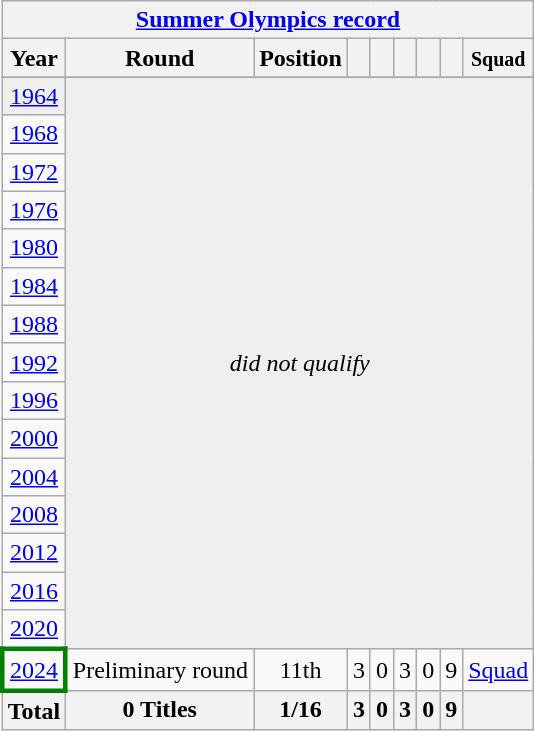<table class="wikitable" style="text-align: center;">
<tr>
<th colspan=9><a href='#'>Summer Olympics record</a></th>
</tr>
<tr>
<th>Year</th>
<th>Round</th>
<th>Position</th>
<th></th>
<th></th>
<th></th>
<th></th>
<th></th>
<th><small>Squad</small></th>
</tr>
<tr>
</tr>
<tr bgcolor="efefef">
<td> <a href='#'>1964</a></td>
<td colspan=9 rowspan=15 align=center><em>did not qualify</em></td>
</tr>
<tr>
<td> <a href='#'>1968</a></td>
</tr>
<tr>
<td> <a href='#'>1972</a></td>
</tr>
<tr>
<td> <a href='#'>1976</a></td>
</tr>
<tr>
<td> <a href='#'>1980</a></td>
</tr>
<tr>
<td> <a href='#'>1984</a></td>
</tr>
<tr>
<td> <a href='#'>1988</a></td>
</tr>
<tr>
<td> <a href='#'>1992</a></td>
</tr>
<tr>
<td> <a href='#'>1996</a></td>
</tr>
<tr>
<td> <a href='#'>2000</a></td>
</tr>
<tr>
<td> <a href='#'>2004</a></td>
</tr>
<tr>
<td> <a href='#'>2008</a></td>
</tr>
<tr>
<td> <a href='#'>2012</a></td>
</tr>
<tr>
<td> <a href='#'>2016</a></td>
</tr>
<tr>
<td> <a href='#'>2020</a></td>
</tr>
<tr>
<td style="border: 3px solid green"> <a href='#'>2024</a></td>
<td>Preliminary round</td>
<td>11th</td>
<td>3</td>
<td>0</td>
<td>3</td>
<td>0</td>
<td>9</td>
<td><a href='#'>Squad</a></td>
</tr>
<tr>
<th>Total</th>
<th>0 Titles</th>
<th>1/16</th>
<th>3</th>
<th>0</th>
<th>3</th>
<th>0</th>
<th>9</th>
<th></th>
</tr>
</table>
